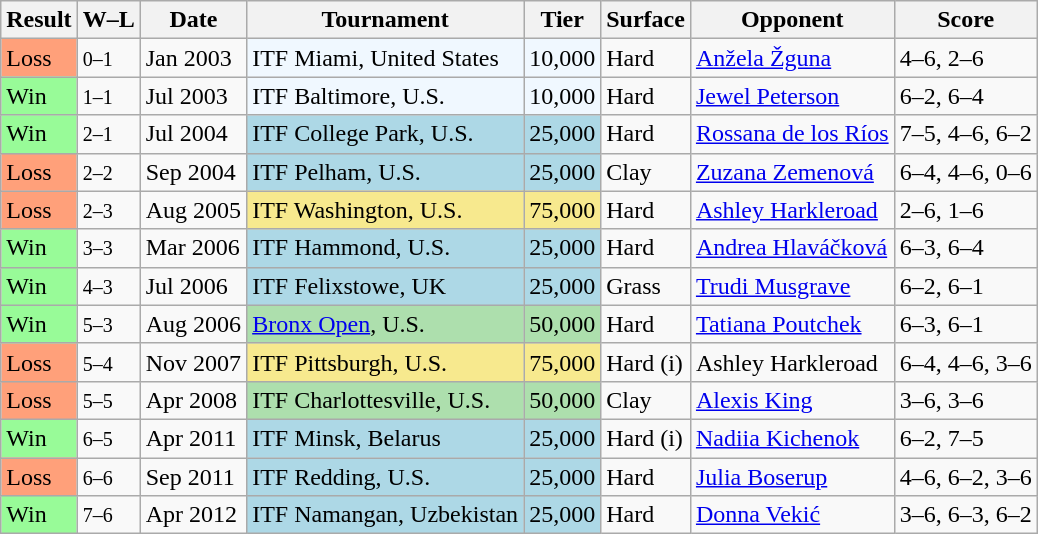<table class="sortable wikitable">
<tr>
<th>Result</th>
<th class="unsortable">W–L</th>
<th>Date</th>
<th>Tournament</th>
<th>Tier</th>
<th>Surface</th>
<th>Opponent</th>
<th class="unsortable">Score</th>
</tr>
<tr style="background:;">
<td style="background:#ffa07a;">Loss</td>
<td><small>0–1</small></td>
<td>Jan 2003</td>
<td bgcolor=f0f8ff>ITF Miami, United States</td>
<td bgcolor=f0f8ff>10,000</td>
<td>Hard</td>
<td> <a href='#'>Anžela Žguna</a></td>
<td>4–6, 2–6</td>
</tr>
<tr>
<td style="background:#98FB98;">Win</td>
<td><small>1–1</small></td>
<td>Jul 2003</td>
<td bgcolor=f0f8ff>ITF Baltimore, U.S.</td>
<td bgcolor=f0f8ff>10,000</td>
<td>Hard</td>
<td> <a href='#'>Jewel Peterson</a></td>
<td>6–2, 6–4</td>
</tr>
<tr>
<td style="background:#98FB98;">Win</td>
<td><small>2–1</small></td>
<td>Jul 2004</td>
<td bgcolor=lightblue>ITF College Park, U.S.</td>
<td bgcolor=lightblue>25,000</td>
<td>Hard</td>
<td> <a href='#'>Rossana de los Ríos</a></td>
<td>7–5, 4–6, 6–2</td>
</tr>
<tr>
<td style="background:#ffa07a;">Loss</td>
<td><small>2–2</small></td>
<td>Sep 2004</td>
<td bgcolor=lightblue>ITF Pelham, U.S.</td>
<td bgcolor=lightblue>25,000</td>
<td>Clay</td>
<td> <a href='#'>Zuzana Zemenová</a></td>
<td>6–4, 4–6, 0–6</td>
</tr>
<tr>
<td style="background:#ffa07a;">Loss</td>
<td><small>2–3</small></td>
<td>Aug 2005</td>
<td bgcolor=f7e98e>ITF Washington, U.S.</td>
<td bgcolor=f7e98e>75,000</td>
<td>Hard</td>
<td> <a href='#'>Ashley Harkleroad</a></td>
<td>2–6, 1–6</td>
</tr>
<tr>
<td style="background:#98FB98;">Win</td>
<td><small>3–3</small></td>
<td>Mar 2006</td>
<td bgcolor=lightblue>ITF Hammond, U.S.</td>
<td bgcolor=lightblue>25,000</td>
<td>Hard</td>
<td> <a href='#'>Andrea Hlaváčková</a></td>
<td>6–3, 6–4</td>
</tr>
<tr>
<td style="background:#98FB98;">Win</td>
<td><small>4–3</small></td>
<td>Jul 2006</td>
<td bgcolor=lightblue>ITF Felixstowe, UK</td>
<td bgcolor=lightblue>25,000</td>
<td>Grass</td>
<td> <a href='#'>Trudi Musgrave</a></td>
<td>6–2, 6–1</td>
</tr>
<tr>
<td style="background:#98FB98;">Win</td>
<td><small>5–3</small></td>
<td>Aug 2006</td>
<td bgcolor=addfad><a href='#'>Bronx Open</a>, U.S.</td>
<td bgcolor=addfad>50,000</td>
<td>Hard</td>
<td> <a href='#'>Tatiana Poutchek</a></td>
<td>6–3, 6–1</td>
</tr>
<tr>
<td style="background:#ffa07a;">Loss</td>
<td><small>5–4</small></td>
<td>Nov 2007</td>
<td bgcolor=f7e98e>ITF Pittsburgh, U.S.</td>
<td bgcolor=f7e98e>75,000</td>
<td>Hard (i)</td>
<td> Ashley Harkleroad</td>
<td>6–4, 4–6, 3–6</td>
</tr>
<tr>
<td style="background:#ffa07a;">Loss</td>
<td><small>5–5</small></td>
<td>Apr 2008</td>
<td bgcolor=addfad>ITF Charlottesville, U.S.</td>
<td bgcolor=addfad>50,000</td>
<td>Clay</td>
<td> <a href='#'>Alexis King</a></td>
<td>3–6, 3–6</td>
</tr>
<tr>
<td style="background:#98FB98;">Win</td>
<td><small>6–5</small></td>
<td>Apr 2011</td>
<td bgcolor=lightblue>ITF Minsk, Belarus</td>
<td bgcolor=lightblue>25,000</td>
<td>Hard (i)</td>
<td> <a href='#'>Nadiia Kichenok</a></td>
<td>6–2, 7–5</td>
</tr>
<tr>
<td style="background:#ffa07a;">Loss</td>
<td><small>6–6</small></td>
<td>Sep 2011</td>
<td bgcolor=lightblue>ITF Redding, U.S.</td>
<td bgcolor=lightblue>25,000</td>
<td>Hard</td>
<td> <a href='#'>Julia Boserup</a></td>
<td>4–6, 6–2, 3–6</td>
</tr>
<tr>
<td style="background:#98FB98;">Win</td>
<td><small>7–6</small></td>
<td>Apr 2012</td>
<td bgcolor=lightblue>ITF Namangan, Uzbekistan</td>
<td bgcolor=lightblue>25,000</td>
<td>Hard</td>
<td> <a href='#'>Donna Vekić</a></td>
<td>3–6, 6–3, 6–2</td>
</tr>
</table>
